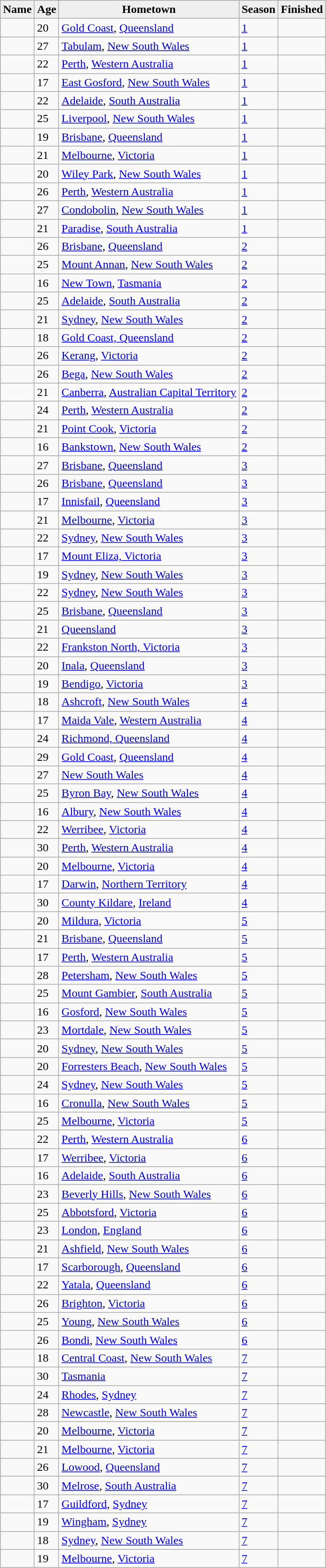<table class="wikitable sortable">
<tr>
<th style="background:#efefef;">Name</th>
<th style="background:#efefef;">Age</th>
<th style="background:#efefef;">Hometown</th>
<th style="background:#efefef;">Season</th>
<th style="background:#efefef;">Finished</th>
</tr>
<tr>
<td></td>
<td>20</td>
<td><a href='#'>Gold Coast</a>, <a href='#'>Queensland</a></td>
<td><a href='#'>1</a></td>
<td></td>
</tr>
<tr>
<td></td>
<td>27</td>
<td><a href='#'>Tabulam</a>, <a href='#'>New South Wales</a></td>
<td><a href='#'>1</a></td>
<td></td>
</tr>
<tr>
<td></td>
<td>22</td>
<td><a href='#'>Perth</a>, <a href='#'>Western Australia</a></td>
<td><a href='#'>1</a></td>
<td></td>
</tr>
<tr>
<td></td>
<td>17</td>
<td><a href='#'>East Gosford</a>, <a href='#'>New South Wales</a></td>
<td><a href='#'>1</a></td>
<td></td>
</tr>
<tr>
<td></td>
<td>22</td>
<td><a href='#'>Adelaide</a>, <a href='#'>South Australia</a></td>
<td><a href='#'>1</a></td>
<td></td>
</tr>
<tr>
<td></td>
<td>25</td>
<td><a href='#'>Liverpool</a>, <a href='#'>New South Wales</a></td>
<td><a href='#'>1</a></td>
<td></td>
</tr>
<tr>
<td></td>
<td>19</td>
<td><a href='#'>Brisbane</a>, <a href='#'>Queensland</a></td>
<td><a href='#'>1</a></td>
<td></td>
</tr>
<tr>
<td></td>
<td>21</td>
<td><a href='#'>Melbourne</a>, <a href='#'>Victoria</a></td>
<td><a href='#'>1</a></td>
<td></td>
</tr>
<tr>
<td></td>
<td>20</td>
<td><a href='#'>Wiley Park</a>, <a href='#'>New South Wales</a></td>
<td><a href='#'>1</a></td>
<td></td>
</tr>
<tr>
<td></td>
<td>26</td>
<td><a href='#'>Perth</a>, <a href='#'>Western Australia</a></td>
<td><a href='#'>1</a></td>
<td></td>
</tr>
<tr>
<td></td>
<td>27</td>
<td><a href='#'>Condobolin</a>, <a href='#'>New South Wales</a></td>
<td><a href='#'>1</a></td>
<td></td>
</tr>
<tr>
<td></td>
<td>21</td>
<td><a href='#'>Paradise</a>, <a href='#'>South Australia</a></td>
<td><a href='#'>1</a></td>
<td></td>
</tr>
<tr>
<td></td>
<td>26</td>
<td><a href='#'>Brisbane</a>, <a href='#'>Queensland</a></td>
<td><a href='#'>2</a></td>
<td></td>
</tr>
<tr>
<td></td>
<td>25</td>
<td><a href='#'>Mount Annan</a>, <a href='#'>New South Wales</a></td>
<td><a href='#'>2</a></td>
<td></td>
</tr>
<tr>
<td></td>
<td>16</td>
<td><a href='#'>New Town</a>, <a href='#'>Tasmania</a></td>
<td><a href='#'>2</a></td>
<td></td>
</tr>
<tr>
<td></td>
<td>25</td>
<td><a href='#'>Adelaide</a>, <a href='#'>South Australia</a></td>
<td><a href='#'>2</a></td>
<td></td>
</tr>
<tr>
<td></td>
<td>21</td>
<td><a href='#'>Sydney</a>, <a href='#'>New South Wales</a></td>
<td><a href='#'>2</a></td>
<td></td>
</tr>
<tr>
<td></td>
<td>18</td>
<td><a href='#'>Gold Coast, Queensland</a></td>
<td><a href='#'>2</a></td>
<td></td>
</tr>
<tr>
<td></td>
<td>26</td>
<td><a href='#'>Kerang</a>, <a href='#'>Victoria</a></td>
<td><a href='#'>2</a></td>
<td></td>
</tr>
<tr>
<td></td>
<td>26</td>
<td><a href='#'>Bega</a>, <a href='#'>New South Wales</a></td>
<td><a href='#'>2</a></td>
<td></td>
</tr>
<tr>
<td></td>
<td>21</td>
<td><a href='#'>Canberra</a>, <a href='#'>Australian Capital Territory</a></td>
<td><a href='#'>2</a></td>
<td></td>
</tr>
<tr>
<td></td>
<td>24</td>
<td><a href='#'>Perth</a>, <a href='#'>Western Australia</a></td>
<td><a href='#'>2</a></td>
<td></td>
</tr>
<tr>
<td></td>
<td>21</td>
<td><a href='#'>Point Cook</a>, <a href='#'>Victoria</a></td>
<td><a href='#'>2</a></td>
<td></td>
</tr>
<tr>
<td></td>
<td>16</td>
<td><a href='#'>Bankstown</a>, <a href='#'>New South Wales</a></td>
<td><a href='#'>2</a></td>
<td></td>
</tr>
<tr>
<td></td>
<td>27</td>
<td><a href='#'>Brisbane</a>, <a href='#'>Queensland</a></td>
<td><a href='#'>3</a></td>
<td></td>
</tr>
<tr>
<td></td>
<td>26</td>
<td><a href='#'>Brisbane</a>, <a href='#'>Queensland</a></td>
<td><a href='#'>3</a></td>
<td></td>
</tr>
<tr>
<td></td>
<td>17</td>
<td><a href='#'>Innisfail</a>, <a href='#'>Queensland</a></td>
<td><a href='#'>3</a></td>
<td></td>
</tr>
<tr>
<td></td>
<td>21</td>
<td><a href='#'>Melbourne</a>, <a href='#'>Victoria</a></td>
<td><a href='#'>3</a></td>
<td></td>
</tr>
<tr>
<td></td>
<td>22</td>
<td><a href='#'>Sydney</a>, <a href='#'>New South Wales</a></td>
<td><a href='#'>3</a></td>
<td></td>
</tr>
<tr>
<td></td>
<td>17</td>
<td><a href='#'>Mount Eliza, Victoria</a></td>
<td><a href='#'>3</a></td>
<td></td>
</tr>
<tr>
<td></td>
<td>19</td>
<td><a href='#'>Sydney</a>, <a href='#'>New South Wales</a></td>
<td><a href='#'>3</a></td>
<td></td>
</tr>
<tr>
<td></td>
<td>22</td>
<td><a href='#'>Sydney</a>, <a href='#'>New South Wales</a></td>
<td><a href='#'>3</a></td>
<td></td>
</tr>
<tr>
<td></td>
<td>25</td>
<td><a href='#'>Brisbane</a>, <a href='#'>Queensland</a></td>
<td><a href='#'>3</a></td>
<td></td>
</tr>
<tr>
<td></td>
<td>21</td>
<td><a href='#'>Queensland</a></td>
<td><a href='#'>3</a></td>
<td></td>
</tr>
<tr>
<td></td>
<td>22</td>
<td><a href='#'>Frankston North, Victoria</a></td>
<td><a href='#'>3</a></td>
<td></td>
</tr>
<tr>
<td></td>
<td>20</td>
<td><a href='#'>Inala</a>, <a href='#'>Queensland</a></td>
<td><a href='#'>3</a></td>
<td></td>
</tr>
<tr>
<td></td>
<td>19</td>
<td><a href='#'>Bendigo</a>, <a href='#'>Victoria</a></td>
<td><a href='#'>3</a></td>
<td></td>
</tr>
<tr>
<td></td>
<td>18</td>
<td><a href='#'>Ashcroft</a>, <a href='#'>New South Wales</a></td>
<td><a href='#'>4</a></td>
<td></td>
</tr>
<tr>
<td></td>
<td>17</td>
<td><a href='#'>Maida Vale</a>, <a href='#'>Western Australia</a></td>
<td><a href='#'>4</a></td>
<td></td>
</tr>
<tr>
<td></td>
<td>24</td>
<td><a href='#'>Richmond, Queensland</a></td>
<td><a href='#'>4</a></td>
<td></td>
</tr>
<tr>
<td></td>
<td>29</td>
<td><a href='#'>Gold Coast</a>, <a href='#'>Queensland</a></td>
<td><a href='#'>4</a></td>
<td></td>
</tr>
<tr>
<td></td>
<td>27</td>
<td><a href='#'>New South Wales</a></td>
<td><a href='#'>4</a></td>
<td></td>
</tr>
<tr>
<td></td>
<td>25</td>
<td><a href='#'>Byron Bay</a>, <a href='#'>New South Wales</a></td>
<td><a href='#'>4</a></td>
<td></td>
</tr>
<tr>
<td></td>
<td>16</td>
<td><a href='#'>Albury</a>, <a href='#'>New South Wales</a></td>
<td><a href='#'>4</a></td>
<td></td>
</tr>
<tr>
<td></td>
<td>22</td>
<td><a href='#'>Werribee</a>, <a href='#'>Victoria</a></td>
<td><a href='#'>4</a></td>
<td></td>
</tr>
<tr>
<td></td>
<td>30</td>
<td><a href='#'>Perth</a>, <a href='#'>Western Australia</a></td>
<td><a href='#'>4</a></td>
<td></td>
</tr>
<tr>
<td></td>
<td>20</td>
<td><a href='#'>Melbourne</a>, <a href='#'>Victoria</a></td>
<td><a href='#'>4</a></td>
<td></td>
</tr>
<tr>
<td></td>
<td>17</td>
<td><a href='#'>Darwin</a>, <a href='#'>Northern Territory</a></td>
<td><a href='#'>4</a></td>
<td></td>
</tr>
<tr>
<td></td>
<td>30</td>
<td><a href='#'>County Kildare</a>, <a href='#'>Ireland</a></td>
<td><a href='#'>4</a></td>
<td></td>
</tr>
<tr>
<td></td>
<td>20</td>
<td><a href='#'>Mildura</a>, <a href='#'>Victoria</a></td>
<td><a href='#'>5</a></td>
<td></td>
</tr>
<tr>
<td></td>
<td>21</td>
<td><a href='#'>Brisbane</a>, <a href='#'>Queensland</a></td>
<td><a href='#'>5</a></td>
<td></td>
</tr>
<tr>
<td></td>
<td>17</td>
<td><a href='#'>Perth</a>, <a href='#'>Western Australia</a></td>
<td><a href='#'>5</a></td>
<td></td>
</tr>
<tr>
<td></td>
<td>28</td>
<td><a href='#'>Petersham</a>, <a href='#'>New South Wales</a></td>
<td><a href='#'>5</a></td>
<td></td>
</tr>
<tr>
<td></td>
<td>25</td>
<td><a href='#'>Mount Gambier</a>, <a href='#'>South Australia</a></td>
<td><a href='#'>5</a></td>
<td></td>
</tr>
<tr>
<td></td>
<td>16</td>
<td><a href='#'>Gosford</a>, <a href='#'>New South Wales</a></td>
<td><a href='#'>5</a></td>
<td></td>
</tr>
<tr>
<td></td>
<td>23</td>
<td><a href='#'>Mortdale</a>, <a href='#'>New South Wales</a></td>
<td><a href='#'>5</a></td>
<td></td>
</tr>
<tr>
<td></td>
<td>20</td>
<td><a href='#'>Sydney</a>, <a href='#'>New South Wales</a></td>
<td><a href='#'>5</a></td>
<td></td>
</tr>
<tr>
<td></td>
<td>20</td>
<td><a href='#'>Forresters Beach</a>, <a href='#'>New South Wales</a></td>
<td><a href='#'>5</a></td>
<td></td>
</tr>
<tr>
<td></td>
<td>24</td>
<td><a href='#'>Sydney</a>, <a href='#'>New South Wales</a></td>
<td><a href='#'>5</a></td>
<td></td>
</tr>
<tr>
<td></td>
<td>16</td>
<td><a href='#'>Cronulla</a>, <a href='#'>New South Wales</a></td>
<td><a href='#'>5</a></td>
<td></td>
</tr>
<tr>
<td></td>
<td>25</td>
<td><a href='#'>Melbourne</a>, <a href='#'>Victoria</a></td>
<td><a href='#'>5</a></td>
<td></td>
</tr>
<tr>
<td></td>
<td>22</td>
<td><a href='#'>Perth</a>, <a href='#'>Western Australia</a></td>
<td><a href='#'>6</a></td>
<td></td>
</tr>
<tr>
<td></td>
<td>17</td>
<td><a href='#'>Werribee</a>, <a href='#'>Victoria</a></td>
<td><a href='#'>6</a></td>
<td></td>
</tr>
<tr>
<td></td>
<td>16</td>
<td><a href='#'>Adelaide</a>, <a href='#'>South Australia</a></td>
<td><a href='#'>6</a></td>
<td></td>
</tr>
<tr>
<td></td>
<td>23</td>
<td><a href='#'>Beverly Hills</a>, <a href='#'>New South Wales</a></td>
<td><a href='#'>6</a></td>
<td></td>
</tr>
<tr>
<td></td>
<td>25</td>
<td><a href='#'>Abbotsford</a>, <a href='#'>Victoria</a></td>
<td><a href='#'>6</a></td>
<td></td>
</tr>
<tr>
<td></td>
<td>23</td>
<td><a href='#'>London</a>, <a href='#'>England</a></td>
<td><a href='#'>6</a></td>
<td></td>
</tr>
<tr>
<td></td>
<td>21</td>
<td><a href='#'>Ashfield</a>, <a href='#'>New South Wales</a></td>
<td><a href='#'>6</a></td>
<td></td>
</tr>
<tr>
<td></td>
<td>17</td>
<td><a href='#'>Scarborough</a>, <a href='#'>Queensland</a></td>
<td><a href='#'>6</a></td>
<td></td>
</tr>
<tr>
<td></td>
<td>22</td>
<td><a href='#'>Yatala</a>, <a href='#'>Queensland</a></td>
<td><a href='#'>6</a></td>
<td></td>
</tr>
<tr>
<td></td>
<td>26</td>
<td><a href='#'>Brighton</a>, <a href='#'>Victoria</a></td>
<td><a href='#'>6</a></td>
<td></td>
</tr>
<tr>
<td></td>
<td>25</td>
<td><a href='#'>Young</a>, <a href='#'>New South Wales</a></td>
<td><a href='#'>6</a></td>
<td></td>
</tr>
<tr>
<td></td>
<td>26</td>
<td><a href='#'>Bondi</a>, <a href='#'>New South Wales</a></td>
<td><a href='#'>6</a></td>
<td></td>
</tr>
<tr>
<td></td>
<td>18</td>
<td><a href='#'>Central Coast</a>, <a href='#'>New South Wales</a></td>
<td><a href='#'>7</a></td>
<td></td>
</tr>
<tr>
<td></td>
<td>30</td>
<td><a href='#'>Tasmania</a></td>
<td><a href='#'>7</a></td>
<td></td>
</tr>
<tr>
<td></td>
<td>24</td>
<td><a href='#'>Rhodes</a>, <a href='#'>Sydney</a></td>
<td><a href='#'>7</a></td>
<td></td>
</tr>
<tr>
<td></td>
<td>28</td>
<td><a href='#'>Newcastle</a>, <a href='#'>New South Wales</a></td>
<td><a href='#'>7</a></td>
<td></td>
</tr>
<tr>
<td></td>
<td>20</td>
<td><a href='#'>Melbourne</a>, <a href='#'>Victoria</a></td>
<td><a href='#'>7</a></td>
<td></td>
</tr>
<tr>
<td></td>
<td>21</td>
<td><a href='#'>Melbourne</a>, <a href='#'>Victoria</a></td>
<td><a href='#'>7</a></td>
<td></td>
</tr>
<tr>
<td></td>
<td>26</td>
<td><a href='#'>Lowood</a>, <a href='#'>Queensland</a></td>
<td><a href='#'>7</a></td>
<td></td>
</tr>
<tr>
<td></td>
<td>30</td>
<td><a href='#'>Melrose</a>, <a href='#'>South Australia</a></td>
<td><a href='#'>7</a></td>
<td></td>
</tr>
<tr>
<td></td>
<td>17</td>
<td><a href='#'>Guildford</a>, <a href='#'>Sydney</a></td>
<td><a href='#'>7</a></td>
<td></td>
</tr>
<tr>
<td></td>
<td>19</td>
<td><a href='#'>Wingham</a>, <a href='#'>Sydney</a></td>
<td><a href='#'>7</a></td>
<td></td>
</tr>
<tr>
<td></td>
<td>18</td>
<td><a href='#'>Sydney</a>, <a href='#'>New South Wales</a></td>
<td><a href='#'>7</a></td>
<td></td>
</tr>
<tr>
<td></td>
<td>19</td>
<td><a href='#'>Melbourne</a>, <a href='#'>Victoria</a></td>
<td><a href='#'>7</a></td>
<td></td>
</tr>
</table>
